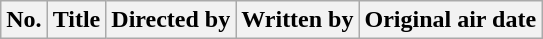<table class="wikitable plainrowheaders">
<tr>
<th style="background:#;">No.</th>
<th style="background:#;">Title</th>
<th style="background:#;">Directed by</th>
<th style="background:#;">Written by</th>
<th style="background:#;">Original air date<br>
























</th>
</tr>
</table>
